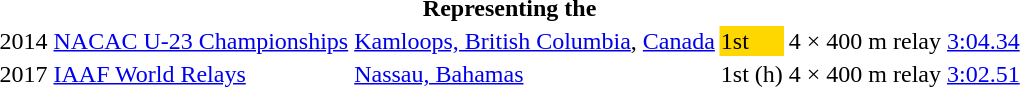<table>
<tr>
<th colspan="6">Representing the </th>
</tr>
<tr>
<td>2014</td>
<td><a href='#'>NACAC U-23 Championships</a></td>
<td><a href='#'>Kamloops, British Columbia</a>, <a href='#'>Canada</a></td>
<td bgcolor=gold>1st</td>
<td>4 × 400 m relay</td>
<td><a href='#'>3:04.34</a></td>
</tr>
<tr>
<td>2017</td>
<td><a href='#'>IAAF World Relays</a></td>
<td><a href='#'>Nassau, Bahamas</a></td>
<td>1st (h)</td>
<td>4 × 400 m relay</td>
<td><a href='#'>3:02.51</a></td>
</tr>
</table>
